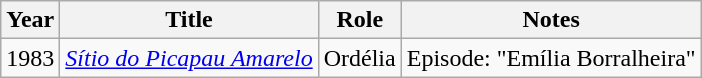<table class="wikitable">
<tr>
<th>Year</th>
<th>Title</th>
<th>Role</th>
<th>Notes</th>
</tr>
<tr>
<td>1983</td>
<td><em><a href='#'>Sítio do Picapau Amarelo</a></em></td>
<td>Ordélia</td>
<td>Episode: "Emília Borralheira"</td>
</tr>
</table>
